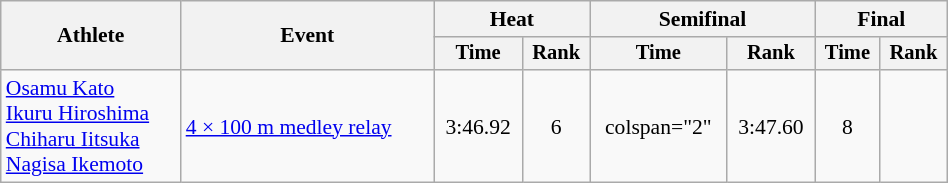<table class="wikitable" style="text-align:center; font-size:90%; width:50%;">
<tr>
<th rowspan="2">Athlete</th>
<th rowspan="2">Event</th>
<th colspan="2">Heat</th>
<th colspan="2">Semifinal</th>
<th colspan="2">Final</th>
</tr>
<tr style="font-size:95%">
<th>Time</th>
<th>Rank</th>
<th>Time</th>
<th>Rank</th>
<th>Time</th>
<th>Rank</th>
</tr>
<tr>
<td align=left><a href='#'>Osamu Kato</a> <br><a href='#'>Ikuru Hiroshima</a> <br><a href='#'>Chiharu Iitsuka</a> <br><a href='#'>Nagisa Ikemoto</a></td>
<td align=left><a href='#'>4 × 100 m medley relay</a></td>
<td>3:46.92</td>
<td>6</td>
<td>colspan="2" </td>
<td>3:47.60</td>
<td>8</td>
</tr>
</table>
